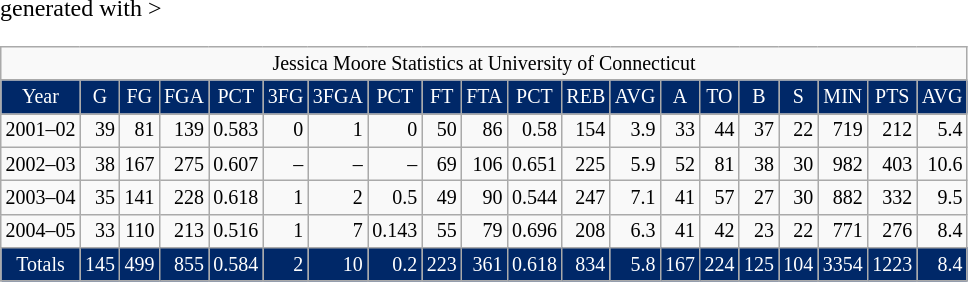<table class="wikitable" <hiddentext>generated with >
<tr style="font-size:10pt" align="center" valign="bottom">
<td colspan="20" height="14">Jessica Moore Statistics at University of Connecticut</td>
</tr>
<tr style="background-color:#002868;font-size:10pt;color:white" align="center" valign="bottom">
<td height="15">Year</td>
<td>G</td>
<td>FG</td>
<td>FGA</td>
<td>PCT</td>
<td>3FG</td>
<td>3FGA</td>
<td>PCT</td>
<td>FT</td>
<td>FTA</td>
<td>PCT</td>
<td>REB</td>
<td>AVG</td>
<td>A</td>
<td>TO</td>
<td>B</td>
<td>S</td>
<td>MIN</td>
<td>PTS</td>
<td>AVG</td>
</tr>
<tr style="font-size:10pt" align="right" valign="bottom">
<td height="14">2001–02</td>
<td>39</td>
<td>81</td>
<td>139</td>
<td>0.583</td>
<td>0</td>
<td>1</td>
<td>0</td>
<td>50</td>
<td>86</td>
<td>0.58</td>
<td>154</td>
<td>3.9</td>
<td>33</td>
<td>44</td>
<td>37</td>
<td>22</td>
<td>719</td>
<td>212</td>
<td>5.4</td>
</tr>
<tr style="font-size:10pt" align="right" valign="bottom">
<td height="14">2002–03</td>
<td>38</td>
<td>167</td>
<td>275</td>
<td>0.607</td>
<td>–</td>
<td>–</td>
<td>–</td>
<td>69</td>
<td>106</td>
<td>0.651</td>
<td>225</td>
<td>5.9</td>
<td>52</td>
<td>81</td>
<td>38</td>
<td>30</td>
<td>982</td>
<td>403</td>
<td>10.6</td>
</tr>
<tr style="font-size:10pt" align="right" valign="bottom">
<td height="14">2003–04</td>
<td>35</td>
<td>141</td>
<td>228</td>
<td>0.618</td>
<td>1</td>
<td>2</td>
<td>0.5</td>
<td>49</td>
<td>90</td>
<td>0.544</td>
<td>247</td>
<td>7.1</td>
<td>41</td>
<td>57</td>
<td>27</td>
<td>30</td>
<td>882</td>
<td>332</td>
<td>9.5</td>
</tr>
<tr style="font-size:10pt" align="right" valign="bottom">
<td height="14">2004–05</td>
<td>33</td>
<td>110</td>
<td>213</td>
<td>0.516</td>
<td>1</td>
<td>7</td>
<td>0.143</td>
<td>55</td>
<td>79</td>
<td>0.696</td>
<td>208</td>
<td>6.3</td>
<td>41</td>
<td>42</td>
<td>23</td>
<td>22</td>
<td>771</td>
<td>276</td>
<td>8.4</td>
</tr>
<tr style="background-color:#002868;font-size:10pt;color:white">
<td height="15" align="center" valign="bottom">Totals</td>
<td align="right" valign="bottom">145</td>
<td align="right" valign="bottom">499</td>
<td align="right" valign="bottom">855</td>
<td align="right" valign="bottom">0.584</td>
<td align="right" valign="bottom">2</td>
<td align="right" valign="bottom">10</td>
<td align="right" valign="bottom">0.2</td>
<td align="right" valign="bottom">223</td>
<td align="right" valign="bottom">361</td>
<td align="right" valign="bottom">0.618</td>
<td align="right" valign="bottom">834</td>
<td align="right" valign="bottom">5.8</td>
<td align="right" valign="bottom">167</td>
<td align="right" valign="bottom">224</td>
<td align="right" valign="bottom">125</td>
<td align="right" valign="bottom">104</td>
<td align="right" valign="bottom">3354</td>
<td align="right" valign="bottom">1223</td>
<td align="right" valign="bottom">8.4</td>
</tr>
</table>
